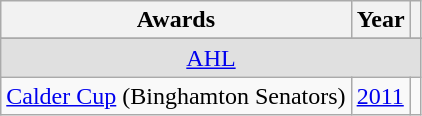<table class="wikitable">
<tr>
<th>Awards</th>
<th>Year</th>
<th></th>
</tr>
<tr>
</tr>
<tr ALIGN="center" bgcolor="#e0e0e0">
<td colspan="3"><a href='#'>AHL</a></td>
</tr>
<tr>
<td><a href='#'>Calder Cup</a> (Binghamton Senators)</td>
<td><a href='#'>2011</a></td>
<td></td>
</tr>
</table>
